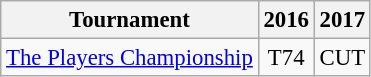<table class="wikitable" style="font-size:95%;text-align:center;">
<tr>
<th>Tournament</th>
<th>2016</th>
<th>2017</th>
</tr>
<tr>
<td align=left><a href='#'>The Players Championship</a></td>
<td>T74</td>
<td>CUT</td>
</tr>
</table>
